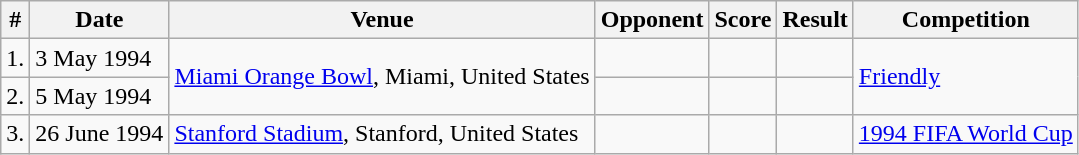<table class="wikitable sortable" style="font-size:100%">
<tr>
<th>#</th>
<th>Date</th>
<th>Venue</th>
<th>Opponent</th>
<th>Score</th>
<th>Result</th>
<th>Competition</th>
</tr>
<tr>
<td>1.</td>
<td>3 May 1994</td>
<td rowspan=2><a href='#'>Miami Orange Bowl</a>, Miami, United States</td>
<td></td>
<td></td>
<td></td>
<td rowspan=2><a href='#'>Friendly</a></td>
</tr>
<tr>
<td>2.</td>
<td>5 May 1994</td>
<td></td>
<td></td>
<td></td>
</tr>
<tr>
<td>3.</td>
<td>26 June 1994</td>
<td><a href='#'>Stanford Stadium</a>, Stanford, United States</td>
<td></td>
<td></td>
<td></td>
<td><a href='#'>1994 FIFA World Cup</a></td>
</tr>
</table>
